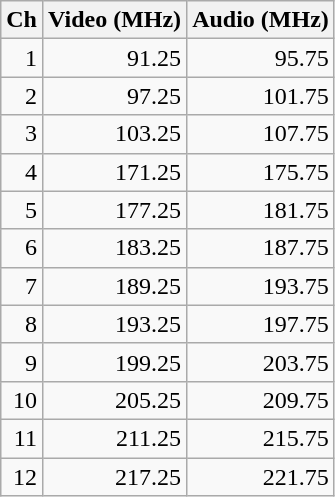<table class="wikitable" style="text-align:right">
<tr>
<th>Ch</th>
<th>Video (MHz)</th>
<th>Audio (MHz)</th>
</tr>
<tr>
<td>1</td>
<td>91.25</td>
<td>95.75</td>
</tr>
<tr>
<td>2</td>
<td>97.25</td>
<td>101.75</td>
</tr>
<tr>
<td>3</td>
<td>103.25</td>
<td>107.75</td>
</tr>
<tr>
<td>4</td>
<td>171.25</td>
<td>175.75</td>
</tr>
<tr>
<td>5</td>
<td>177.25</td>
<td>181.75</td>
</tr>
<tr>
<td>6</td>
<td>183.25</td>
<td>187.75</td>
</tr>
<tr>
<td>7</td>
<td>189.25</td>
<td>193.75</td>
</tr>
<tr>
<td>8</td>
<td>193.25</td>
<td>197.75</td>
</tr>
<tr>
<td>9</td>
<td>199.25</td>
<td>203.75</td>
</tr>
<tr>
<td>10</td>
<td>205.25</td>
<td>209.75</td>
</tr>
<tr>
<td>11</td>
<td>211.25</td>
<td>215.75</td>
</tr>
<tr>
<td>12</td>
<td>217.25</td>
<td>221.75</td>
</tr>
</table>
